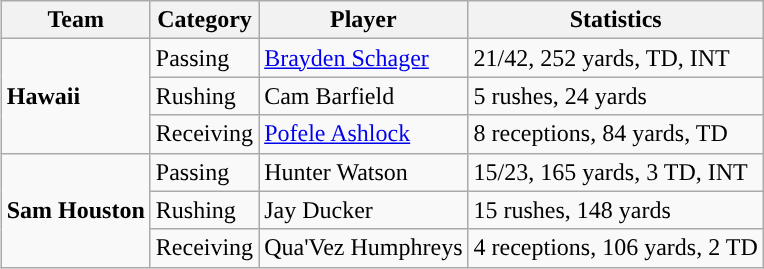<table class="wikitable" style="float: right;">
<tr>
<th>Team</th>
<th>Category</th>
<th>Player</th>
<th>Statistics</th>
</tr>
<tr>
<td rowspan=3><strong>Hawaii</strong></td>
<td>Passing</td>
<td><a href='#'>Brayden Schager</a></td>
<td>21/42, 252 yards, TD, INT</td>
</tr>
<tr>
<td>Rushing</td>
<td>Cam Barfield</td>
<td>5 rushes, 24 yards</td>
</tr>
<tr>
<td>Receiving</td>
<td><a href='#'>Pofele Ashlock</a></td>
<td>8 receptions, 84 yards, TD</td>
</tr>
<tr>
<td rowspan=3><strong>Sam Houston</strong></td>
<td>Passing</td>
<td>Hunter Watson</td>
<td>15/23, 165 yards, 3 TD, INT</td>
</tr>
<tr>
<td>Rushing</td>
<td>Jay Ducker</td>
<td>15 rushes, 148 yards</td>
</tr>
<tr>
<td>Receiving</td>
<td>Qua'Vez Humphreys</td>
<td>4 receptions, 106 yards, 2 TD</td>
</tr>
</table>
